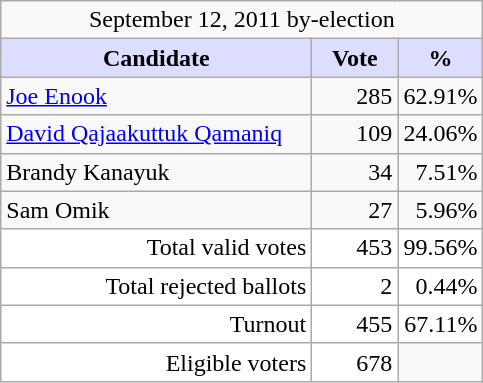<table class="wikitable">
<tr>
<td colspan=3 align=center>September 12, 2011 by-election</td>
</tr>
<tr>
<th style="background:#ddf; width:200px;">Candidate</th>
<th style="background:#ddf; width:50px;">Vote</th>
<th style="background:#ddf; width:30px;">%</th>
</tr>
<tr>
<td><a href='#'>Joe Enook</a></td>
<td align="right">285</td>
<td align="right">62.91%</td>
</tr>
<tr>
<td><a href='#'>David Qajaakuttuk Qamaniq</a></td>
<td align="right">109</td>
<td align="right">24.06%</td>
</tr>
<tr>
<td>Brandy Kanayuk</td>
<td align="right">34</td>
<td align="right">7.51%</td>
</tr>
<tr>
<td>Sam Omik</td>
<td align="right">27</td>
<td align="right">5.96%</td>
</tr>
<tr style="background-color:white;text-align:right;border-top:1px solid darkgray;">
<td>Total valid votes</td>
<td>453</td>
<td>99.56%</td>
</tr>
<tr style="background-color:white;text-align:right;border-top:1px solid darkgray;">
<td>Total rejected ballots</td>
<td>2</td>
<td>0.44%</td>
</tr>
<tr style="background-color:white;text-align:right;border-top:1px solid darkgray;">
<td>Turnout</td>
<td>455</td>
<td>67.11%</td>
</tr>
<tr style="background-color:white;text-align:right;border-top:1px solid darkgray;">
<td>Eligible voters</td>
<td>678</td>
</tr>
</table>
